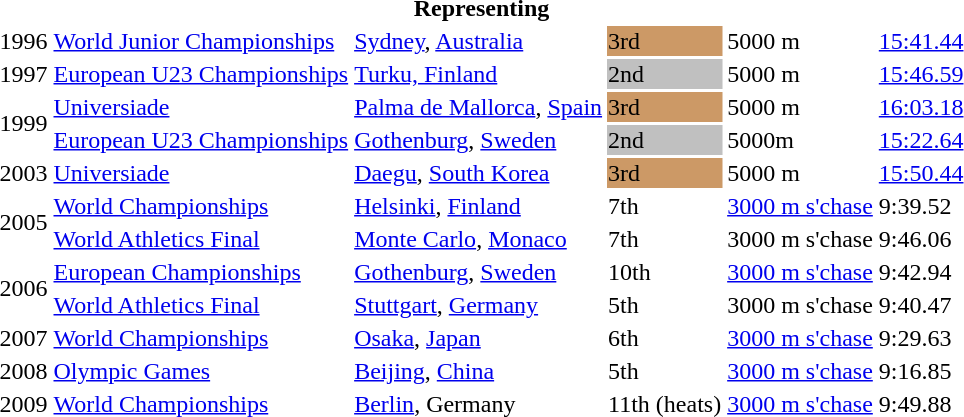<table>
<tr>
<th colspan="6">Representing </th>
</tr>
<tr>
<td>1996</td>
<td><a href='#'>World Junior Championships</a></td>
<td><a href='#'>Sydney</a>, <a href='#'>Australia</a></td>
<td bgcolor=cc9966>3rd</td>
<td>5000 m</td>
<td><a href='#'>15:41.44</a></td>
</tr>
<tr>
<td>1997</td>
<td><a href='#'>European U23 Championships</a></td>
<td><a href='#'>Turku, Finland</a></td>
<td bgcolor="silver">2nd</td>
<td>5000 m</td>
<td><a href='#'>15:46.59</a></td>
</tr>
<tr>
<td rowspan=2>1999</td>
<td><a href='#'>Universiade</a></td>
<td><a href='#'>Palma de Mallorca</a>, <a href='#'>Spain</a></td>
<td bgcolor=cc9966>3rd</td>
<td>5000 m</td>
<td><a href='#'>16:03.18</a></td>
</tr>
<tr>
<td><a href='#'>European U23 Championships</a></td>
<td><a href='#'>Gothenburg</a>, <a href='#'>Sweden</a></td>
<td bgcolor=silver>2nd</td>
<td>5000m</td>
<td><a href='#'>15:22.64</a></td>
</tr>
<tr>
<td>2003</td>
<td><a href='#'>Universiade</a></td>
<td><a href='#'>Daegu</a>, <a href='#'>South Korea</a></td>
<td bgcolor=cc9966>3rd</td>
<td>5000 m</td>
<td><a href='#'>15:50.44</a></td>
</tr>
<tr>
<td rowspan=2>2005</td>
<td><a href='#'>World Championships</a></td>
<td><a href='#'>Helsinki</a>, <a href='#'>Finland</a></td>
<td>7th</td>
<td><a href='#'>3000 m s'chase</a></td>
<td>9:39.52</td>
</tr>
<tr>
<td><a href='#'>World Athletics Final</a></td>
<td><a href='#'>Monte Carlo</a>, <a href='#'>Monaco</a></td>
<td>7th</td>
<td>3000 m s'chase</td>
<td>9:46.06</td>
</tr>
<tr>
<td rowspan=2>2006</td>
<td><a href='#'>European Championships</a></td>
<td><a href='#'>Gothenburg</a>, <a href='#'>Sweden</a></td>
<td>10th</td>
<td><a href='#'>3000 m s'chase</a></td>
<td>9:42.94</td>
</tr>
<tr>
<td><a href='#'>World Athletics Final</a></td>
<td><a href='#'>Stuttgart</a>, <a href='#'>Germany</a></td>
<td>5th</td>
<td>3000 m s'chase</td>
<td>9:40.47</td>
</tr>
<tr>
<td>2007</td>
<td><a href='#'>World Championships</a></td>
<td><a href='#'>Osaka</a>, <a href='#'>Japan</a></td>
<td>6th</td>
<td><a href='#'>3000 m s'chase</a></td>
<td>9:29.63</td>
</tr>
<tr>
<td>2008</td>
<td><a href='#'>Olympic Games</a></td>
<td><a href='#'>Beijing</a>, <a href='#'>China</a></td>
<td>5th</td>
<td><a href='#'>3000 m s'chase</a></td>
<td>9:16.85</td>
</tr>
<tr>
<td>2009</td>
<td><a href='#'>World Championships</a></td>
<td><a href='#'>Berlin</a>, Germany</td>
<td>11th (heats)</td>
<td><a href='#'>3000 m s'chase</a></td>
<td>9:49.88</td>
</tr>
</table>
